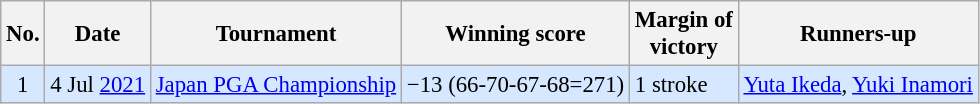<table class="wikitable" style="font-size:95%;">
<tr>
<th>No.</th>
<th>Date</th>
<th>Tournament</th>
<th>Winning score</th>
<th>Margin of<br>victory</th>
<th>Runners-up</th>
</tr>
<tr style="background:#D6E8FF;">
<td align=center>1</td>
<td align=right>4 Jul <a href='#'>2021</a></td>
<td><a href='#'>Japan PGA Championship</a></td>
<td>−13 (66-70-67-68=271)</td>
<td>1 stroke</td>
<td> <a href='#'>Yuta Ikeda</a>,  <a href='#'>Yuki Inamori</a></td>
</tr>
</table>
